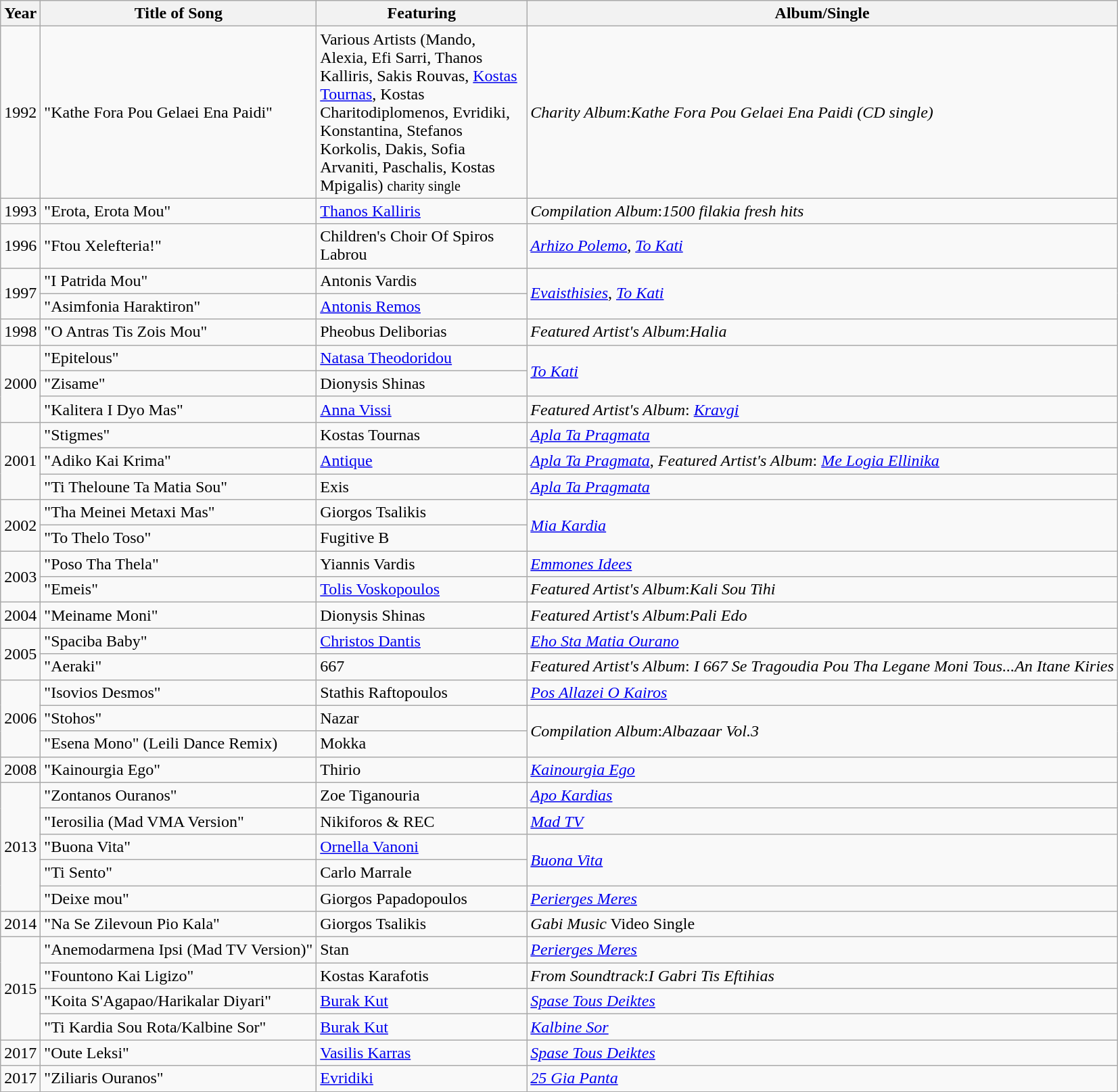<table class="wikitable">
<tr>
<th>Year</th>
<th>Title of Song</th>
<th>Featuring</th>
<th>Album/Single</th>
</tr>
<tr>
<td>1992</td>
<td>"Kathe Fora Pou Gelaei Ena Paidi"</td>
<td style="width: 200px;">Various Artists (Mando, Alexia, Efi Sarri, Thanos Kalliris, Sakis Rouvas, <a href='#'>Kostas Tournas</a>, Kostas Charitodiplomenos, Evridiki, Konstantina, Stefanos Korkolis, Dakis, Sofia Arvaniti, Paschalis, Kostas Mpigalis) <small>charity single</small></td>
<td><em>Charity Album</em>:<em>Kathe Fora Pou Gelaei Ena Paidi (CD single)</em></td>
</tr>
<tr>
<td align="left">1993</td>
<td align="left">"Erota, Erota Mou"</td>
<td align="left"><a href='#'>Thanos Kalliris</a></td>
<td align="left"><em>Compilation Album</em>:<em>1500 filakia fresh hits</em></td>
</tr>
<tr>
<td align="left">1996</td>
<td align="left">"Ftou Xelefteria!"</td>
<td align="left">Children's Choir Of Spiros Labrou</td>
<td align="left"><em><a href='#'>Arhizo Polemo</a></em>, <em><a href='#'>To Kati</a></em></td>
</tr>
<tr>
<td align="left" rowspan="2">1997</td>
<td align="left">"I Patrida Mou"</td>
<td align="left">Antonis Vardis</td>
<td align="left" rowspan="2"><em><a href='#'>Evaisthisies</a></em>, <em><a href='#'>To Kati</a></em></td>
</tr>
<tr>
<td align="left">"Asimfonia Haraktiron"</td>
<td align="left"><a href='#'>Antonis Remos</a></td>
</tr>
<tr>
<td align="left">1998</td>
<td align="left">"O Antras Tis Zois Mou"</td>
<td align="left">Pheobus Deliborias</td>
<td align="left"><em>Featured Artist's Album</em>:<em>Halia</em></td>
</tr>
<tr>
<td align="left" rowspan="3">2000</td>
<td align="left">"Epitelous"</td>
<td align="left"><a href='#'>Natasa Theodoridou</a></td>
<td align="left" rowspan="2"><em><a href='#'>To Kati</a></em></td>
</tr>
<tr>
<td align="left">"Zisame"</td>
<td align="left">Dionysis Shinas</td>
</tr>
<tr>
<td align="left">"Kalitera I Dyo Mas"</td>
<td align="left"><a href='#'>Anna Vissi</a></td>
<td align="left"><em>Featured Artist's Album</em>: <em><a href='#'>Kravgi</a></em></td>
</tr>
<tr>
<td align="left" rowspan="3">2001</td>
<td align="left">"Stigmes"</td>
<td align="left">Kostas Tournas</td>
<td align="left"><em><a href='#'>Apla Ta Pragmata</a></em></td>
</tr>
<tr>
<td align="left">"Adiko Kai Krima"</td>
<td align="left"><a href='#'>Antique</a></td>
<td align="left"><em><a href='#'>Apla Ta Pragmata</a></em>, <em>Featured Artist's Album</em>: <em><a href='#'>Me Logia Ellinika</a></em></td>
</tr>
<tr>
<td align="left">"Ti Theloune Ta Matia Sou"</td>
<td align="left">Exis</td>
<td align="left"><em><a href='#'>Apla Ta Pragmata</a></em></td>
</tr>
<tr>
<td align="left" rowspan="2">2002</td>
<td align="left">"Tha Meinei Metaxi Mas"</td>
<td align="left">Giorgos Tsalikis</td>
<td align="left" rowspan="2"><em><a href='#'>Mia Kardia</a></em></td>
</tr>
<tr>
<td align="left">"To Thelo Toso"</td>
<td align="left">Fugitive B</td>
</tr>
<tr>
<td align="left" rowspan="2">2003</td>
<td align="left">"Poso Tha Thela"</td>
<td align="left">Yiannis Vardis</td>
<td align="left"><em><a href='#'>Emmones Idees</a></em></td>
</tr>
<tr>
<td align="left">"Emeis"</td>
<td align="left"><a href='#'>Tolis Voskopoulos</a></td>
<td align="left"><em>Featured Artist's Album</em>:<em>Kali Sou Tihi</em></td>
</tr>
<tr>
<td align="left">2004</td>
<td align="left">"Meiname Moni"</td>
<td align="left">Dionysis Shinas</td>
<td align="left"><em>Featured Artist's Album</em>:<em>Pali Edo</em></td>
</tr>
<tr>
<td align="left" rowspan="2">2005</td>
<td align="left">"Spaciba Baby"</td>
<td align="left"><a href='#'>Christos Dantis</a></td>
<td align="left"><em><a href='#'>Eho Sta Matia Ourano</a></em></td>
</tr>
<tr>
<td align="left">"Aeraki"</td>
<td align="left">667</td>
<td align="left"><em>Featured Artist's Album</em>: <em>I 667 Se Tragoudia Pou Tha Legane Moni Tous...An Itane Kiries</em></td>
</tr>
<tr>
<td align="left" rowspan="3">2006</td>
<td align="left">"Isovios Desmos"</td>
<td align="left">Stathis Raftopoulos</td>
<td align="left"><em><a href='#'>Pos Allazei O Kairos</a></em></td>
</tr>
<tr>
<td align="left">"Stohos"</td>
<td align="left">Nazar</td>
<td align="left" rowspan="2"><em>Compilation Album</em>:<em>Albazaar Vol.3</em></td>
</tr>
<tr>
<td align="left">"Esena Mono" (Leili Dance Remix)</td>
<td align="left">Mokka</td>
</tr>
<tr>
<td align="left">2008</td>
<td align="left">"Kainourgia Ego"</td>
<td align="left">Thirio</td>
<td align="left"><em><a href='#'>Kainourgia Ego</a></em></td>
</tr>
<tr>
<td align="left" rowspan="5">2013</td>
<td align="left">"Zontanos Ouranos"</td>
<td align="left">Zoe Tiganouria</td>
<td align="left"><em><a href='#'>Apo Kardias</a></em></td>
</tr>
<tr>
<td align="left">"Ierosilia (Mad VMA Version"</td>
<td align="left">Nikiforos & REC</td>
<td align="left"><em><a href='#'>Mad TV</a></em></td>
</tr>
<tr>
<td align="left">"Buona Vita"</td>
<td align="left"><a href='#'>Ornella Vanoni</a></td>
<td align="left" rowspan="2"><em><a href='#'>Buona Vita</a></em></td>
</tr>
<tr>
<td align="left">"Ti Sento"</td>
<td align="left">Carlo Marrale</td>
</tr>
<tr>
<td align="left">"Deixe mou"</td>
<td align="left">Giorgos Papadopoulos</td>
<td align="left"><em><a href='#'>Perierges Meres</a></em></td>
</tr>
<tr>
<td align="left">2014</td>
<td align="left">"Na Se Zilevoun Pio Kala"</td>
<td align="left">Giorgos Tsalikis</td>
<td align="left"><em>Gabi Music</em> Video Single</td>
</tr>
<tr>
<td align="left" rowspan="4">2015</td>
<td align="left">"Anemodarmena Ipsi (Mad TV Version)"</td>
<td align="left">Stan</td>
<td align="left"><em><a href='#'>Perierges Meres</a></em></td>
</tr>
<tr>
<td align="left">"Fountono Kai Ligizo"</td>
<td align="left">Kostas Karafotis</td>
<td align="left"><em>From Soundtrack</em>:<em>I Gabri Tis Eftihias</em></td>
</tr>
<tr>
<td align="left">"Koita S'Agapao/Harikalar Diyari"</td>
<td align="left"><a href='#'>Burak Kut</a></td>
<td align="left"><em><a href='#'>Spase Tous Deiktes</a></em></td>
</tr>
<tr>
<td align="left">"Ti Kardia Sou Rota/Kalbine Sor"</td>
<td align="left"><a href='#'>Burak Kut</a></td>
<td align="left"><em><a href='#'>Kalbine Sor</a></em></td>
</tr>
<tr>
<td align="left">2017</td>
<td align="left">"Oute Leksi"</td>
<td align="left"><a href='#'>Vasilis Karras</a></td>
<td align="left"><em><a href='#'>Spase Tous Deiktes</a></em></td>
</tr>
<tr>
<td align="left">2017</td>
<td align="left">"Ziliaris Ouranos"</td>
<td align="left"><a href='#'>Evridiki</a></td>
<td align="left"><em><a href='#'>25 Gia Panta</a></em></td>
</tr>
</table>
